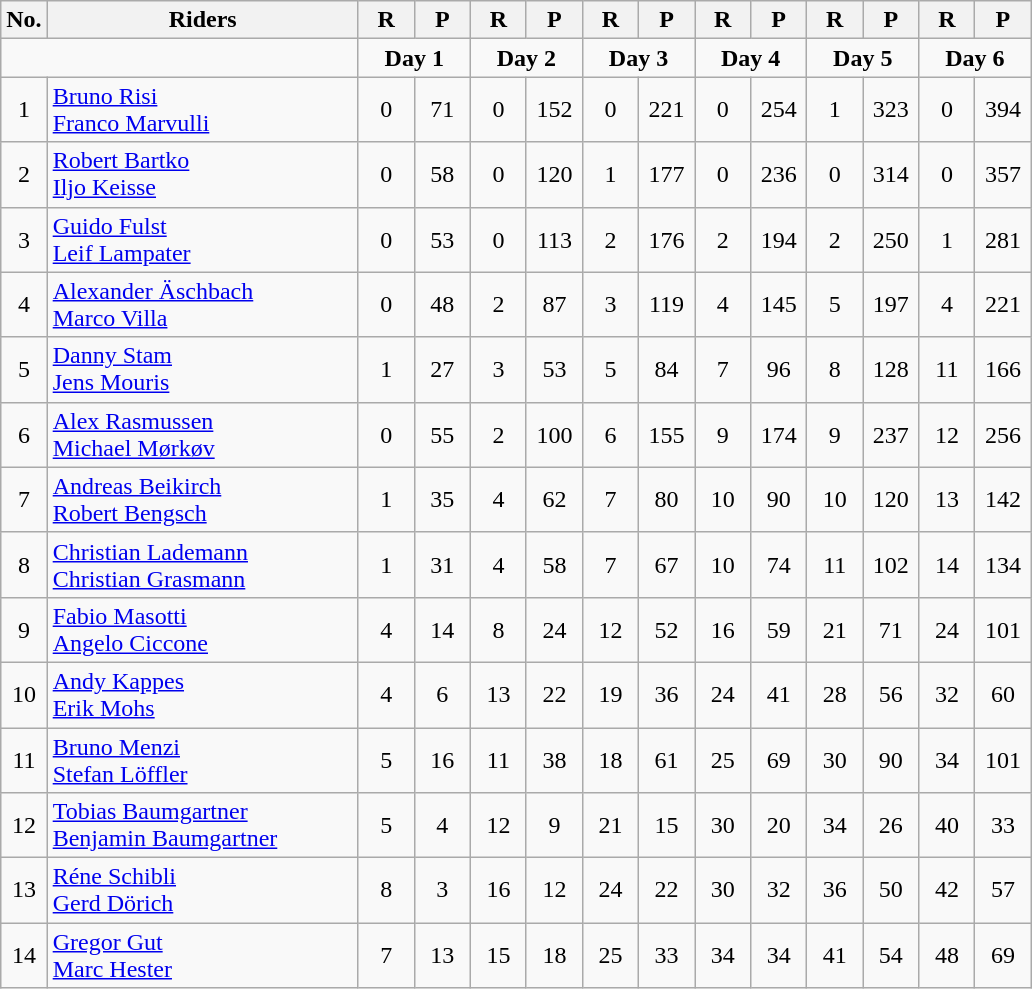<table class="wikitable">
<tr>
<th width="20px">No.</th>
<th width="200px">Riders</th>
<th width="30px">R</th>
<th width="30px">P</th>
<th width="30px">R</th>
<th width="30px">P</th>
<th width="30px">R</th>
<th width="30px">P</th>
<th width="30px">R</th>
<th width="30px">P</th>
<th width="30px">R</th>
<th width="30px">P</th>
<th width="30px">R</th>
<th width="30px">P</th>
</tr>
<tr align=center>
<td colspan=2></td>
<td colspan=2><strong>Day 1</strong></td>
<td colspan=2><strong>Day 2</strong></td>
<td colspan=2><strong>Day 3</strong></td>
<td colspan=2><strong>Day 4</strong></td>
<td colspan=2><strong>Day 5</strong></td>
<td colspan=2><strong>Day 6</strong></td>
</tr>
<tr align=center>
<td>1</td>
<td align=left> <a href='#'>Bruno Risi</a> <br>  <a href='#'>Franco Marvulli</a></td>
<td>0</td>
<td>71</td>
<td>0</td>
<td>152</td>
<td>0</td>
<td>221</td>
<td>0</td>
<td>254</td>
<td>1</td>
<td>323</td>
<td>0</td>
<td>394</td>
</tr>
<tr align=center>
<td>2</td>
<td align=left> <a href='#'>Robert Bartko</a> <br>  <a href='#'>Iljo Keisse</a></td>
<td>0</td>
<td>58</td>
<td>0</td>
<td>120</td>
<td>1</td>
<td>177</td>
<td>0</td>
<td>236</td>
<td>0</td>
<td>314</td>
<td>0</td>
<td>357</td>
</tr>
<tr align=center>
<td>3</td>
<td align=left> <a href='#'>Guido Fulst</a> <br>  <a href='#'>Leif Lampater</a></td>
<td>0</td>
<td>53</td>
<td>0</td>
<td>113</td>
<td>2</td>
<td>176</td>
<td>2</td>
<td>194</td>
<td>2</td>
<td>250</td>
<td>1</td>
<td>281</td>
</tr>
<tr align=center>
<td>4</td>
<td align=left> <a href='#'>Alexander Äschbach</a> <br>  <a href='#'>Marco Villa</a></td>
<td>0</td>
<td>48</td>
<td>2</td>
<td>87</td>
<td>3</td>
<td>119</td>
<td>4</td>
<td>145</td>
<td>5</td>
<td>197</td>
<td>4</td>
<td>221</td>
</tr>
<tr align=center>
<td>5</td>
<td align=left> <a href='#'>Danny Stam</a> <br>  <a href='#'>Jens Mouris</a></td>
<td>1</td>
<td>27</td>
<td>3</td>
<td>53</td>
<td>5</td>
<td>84</td>
<td>7</td>
<td>96</td>
<td>8</td>
<td>128</td>
<td>11</td>
<td>166</td>
</tr>
<tr align=center>
<td>6</td>
<td align=left> <a href='#'>Alex Rasmussen</a> <br>  <a href='#'>Michael Mørkøv</a></td>
<td>0</td>
<td>55</td>
<td>2</td>
<td>100</td>
<td>6</td>
<td>155</td>
<td>9</td>
<td>174</td>
<td>9</td>
<td>237</td>
<td>12</td>
<td>256</td>
</tr>
<tr align=center>
<td>7</td>
<td align=left> <a href='#'>Andreas Beikirch</a> <br>  <a href='#'>Robert Bengsch</a></td>
<td>1</td>
<td>35</td>
<td>4</td>
<td>62</td>
<td>7</td>
<td>80</td>
<td>10</td>
<td>90</td>
<td>10</td>
<td>120</td>
<td>13</td>
<td>142</td>
</tr>
<tr align=center>
<td>8</td>
<td align=left> <a href='#'>Christian Lademann</a> <br>  <a href='#'>Christian Grasmann</a></td>
<td>1</td>
<td>31</td>
<td>4</td>
<td>58</td>
<td>7</td>
<td>67</td>
<td>10</td>
<td>74</td>
<td>11</td>
<td>102</td>
<td>14</td>
<td>134</td>
</tr>
<tr align=center>
<td>9</td>
<td align=left> <a href='#'>Fabio Masotti</a> <br>  <a href='#'>Angelo Ciccone</a></td>
<td>4</td>
<td>14</td>
<td>8</td>
<td>24</td>
<td>12</td>
<td>52</td>
<td>16</td>
<td>59</td>
<td>21</td>
<td>71</td>
<td>24</td>
<td>101</td>
</tr>
<tr align=center>
<td>10</td>
<td align=left> <a href='#'>Andy Kappes</a> <br>  <a href='#'>Erik Mohs</a></td>
<td>4</td>
<td>6</td>
<td>13</td>
<td>22</td>
<td>19</td>
<td>36</td>
<td>24</td>
<td>41</td>
<td>28</td>
<td>56</td>
<td>32</td>
<td>60</td>
</tr>
<tr align=center>
<td>11</td>
<td align=left> <a href='#'>Bruno Menzi</a> <br>  <a href='#'>Stefan Löffler</a></td>
<td>5</td>
<td>16</td>
<td>11</td>
<td>38</td>
<td>18</td>
<td>61</td>
<td>25</td>
<td>69</td>
<td>30</td>
<td>90</td>
<td>34</td>
<td>101</td>
</tr>
<tr align=center>
<td>12</td>
<td align=left> <a href='#'>Tobias Baumgartner</a> <br>  <a href='#'>Benjamin Baumgartner</a></td>
<td>5</td>
<td>4</td>
<td>12</td>
<td>9</td>
<td>21</td>
<td>15</td>
<td>30</td>
<td>20</td>
<td>34</td>
<td>26</td>
<td>40</td>
<td>33</td>
</tr>
<tr align=center>
<td>13</td>
<td align=left> <a href='#'>Réne Schibli</a> <br>  <a href='#'>Gerd Dörich</a></td>
<td>8</td>
<td>3</td>
<td>16</td>
<td>12</td>
<td>24</td>
<td>22</td>
<td>30</td>
<td>32</td>
<td>36</td>
<td>50</td>
<td>42</td>
<td>57</td>
</tr>
<tr align=center>
<td>14</td>
<td align=left> <a href='#'>Gregor Gut</a> <br>  <a href='#'>Marc Hester</a></td>
<td>7</td>
<td>13</td>
<td>15</td>
<td>18</td>
<td>25</td>
<td>33</td>
<td>34</td>
<td>34</td>
<td>41</td>
<td>54</td>
<td>48</td>
<td>69</td>
</tr>
</table>
